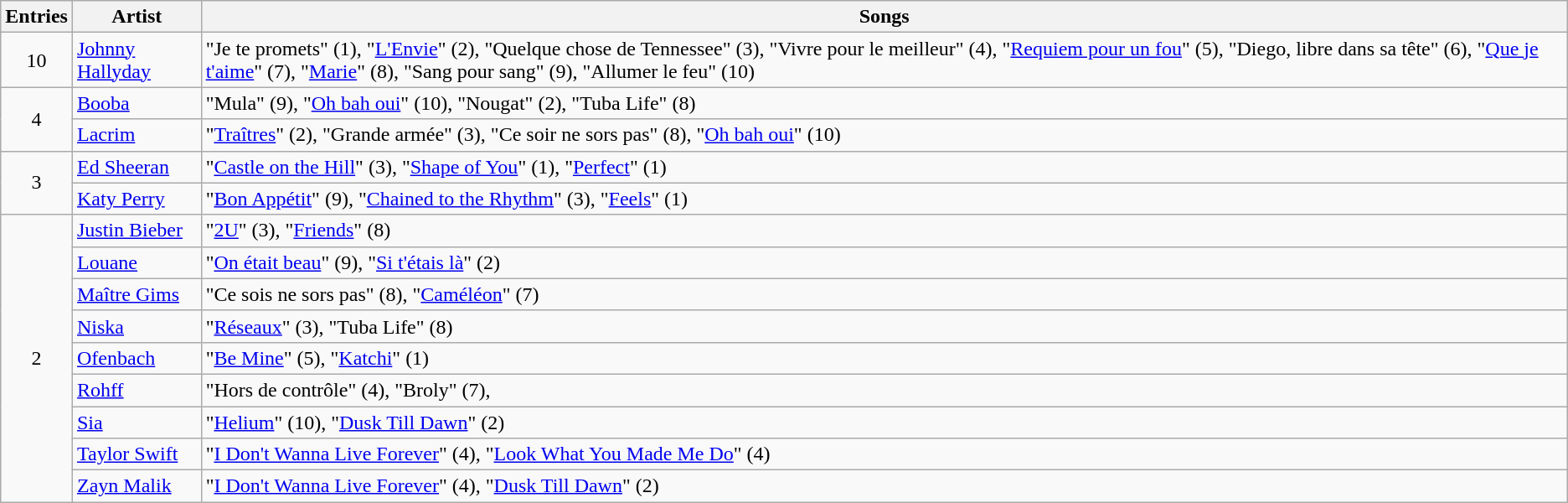<table class="wikitable">
<tr>
<th>Entries</th>
<th>Artist</th>
<th>Songs</th>
</tr>
<tr>
<td rowspan="1" style="text-align: center;">10</td>
<td><a href='#'>Johnny Hallyday</a></td>
<td>"Je te promets" (1), "<a href='#'>L'Envie</a>" (2), "Quelque chose de Tennessee" (3), "Vivre pour le meilleur" (4), "<a href='#'>Requiem pour un fou</a>" (5), "Diego, libre dans sa tête" (6), "<a href='#'>Que je t'aime</a>" (7), "<a href='#'>Marie</a>" (8), "Sang pour sang" (9), "Allumer le feu" (10)</td>
</tr>
<tr>
<td rowspan="2" style="text-align: center;">4</td>
<td><a href='#'>Booba</a></td>
<td>"Mula" (9), "<a href='#'>Oh bah oui</a>" (10), "Nougat" (2), "Tuba Life" (8)</td>
</tr>
<tr>
<td><a href='#'>Lacrim</a></td>
<td>"<a href='#'>Traîtres</a>" (2), "Grande armée" (3), "Ce soir ne sors pas" (8), "<a href='#'>Oh bah oui</a>" (10)</td>
</tr>
<tr>
<td rowspan="2" style="text-align: center;">3</td>
<td><a href='#'>Ed Sheeran</a></td>
<td>"<a href='#'>Castle on the Hill</a>" (3), "<a href='#'>Shape of You</a>" (1), "<a href='#'>Perfect</a>" (1)</td>
</tr>
<tr>
<td><a href='#'>Katy Perry</a></td>
<td>"<a href='#'>Bon Appétit</a>" (9), "<a href='#'>Chained to the Rhythm</a>" (3), "<a href='#'>Feels</a>" (1)</td>
</tr>
<tr>
<td rowspan="9" style="text-align: center;">2</td>
<td><a href='#'>Justin Bieber</a></td>
<td>"<a href='#'>2U</a>" (3), "<a href='#'>Friends</a>" (8)</td>
</tr>
<tr>
<td><a href='#'>Louane</a></td>
<td>"<a href='#'>On était beau</a>" (9), "<a href='#'>Si t'étais là</a>" (2)</td>
</tr>
<tr>
<td><a href='#'>Maître Gims</a></td>
<td>"Ce sois ne sors pas" (8), "<a href='#'>Caméléon</a>" (7)</td>
</tr>
<tr>
<td><a href='#'>Niska</a></td>
<td>"<a href='#'>Réseaux</a>" (3), "Tuba Life" (8)</td>
</tr>
<tr>
<td><a href='#'>Ofenbach</a></td>
<td>"<a href='#'>Be Mine</a>" (5), "<a href='#'>Katchi</a>" (1)</td>
</tr>
<tr>
<td><a href='#'>Rohff</a></td>
<td>"Hors de contrôle" (4), "Broly" (7),</td>
</tr>
<tr>
<td><a href='#'>Sia</a></td>
<td>"<a href='#'>Helium</a>" (10), "<a href='#'>Dusk Till Dawn</a>" (2)</td>
</tr>
<tr>
<td><a href='#'>Taylor Swift</a></td>
<td>"<a href='#'>I Don't Wanna Live Forever</a>" (4), "<a href='#'>Look What You Made Me Do</a>" (4)</td>
</tr>
<tr>
<td><a href='#'>Zayn Malik</a></td>
<td>"<a href='#'>I Don't Wanna Live Forever</a>" (4), "<a href='#'>Dusk Till Dawn</a>" (2)</td>
</tr>
</table>
